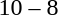<table style="text-align:center">
<tr>
<th width=200></th>
<th width=100></th>
<th width=200></th>
</tr>
<tr>
<td align=right><strong></strong></td>
<td>10 – 8</td>
<td align=left></td>
</tr>
</table>
